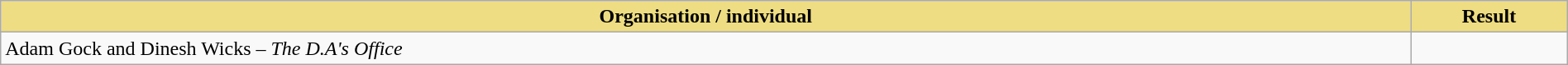<table class="wikitable" width=100%>
<tr>
<th style="width:90%;background:#EEDD82;">Organisation / individual</th>
<th style="width:10%;background:#EEDD82;">Result<br></th>
</tr>
<tr>
<td>Adam Gock and Dinesh Wicks – <em>The D.A's Office</em></td>
<td></td>
</tr>
</table>
